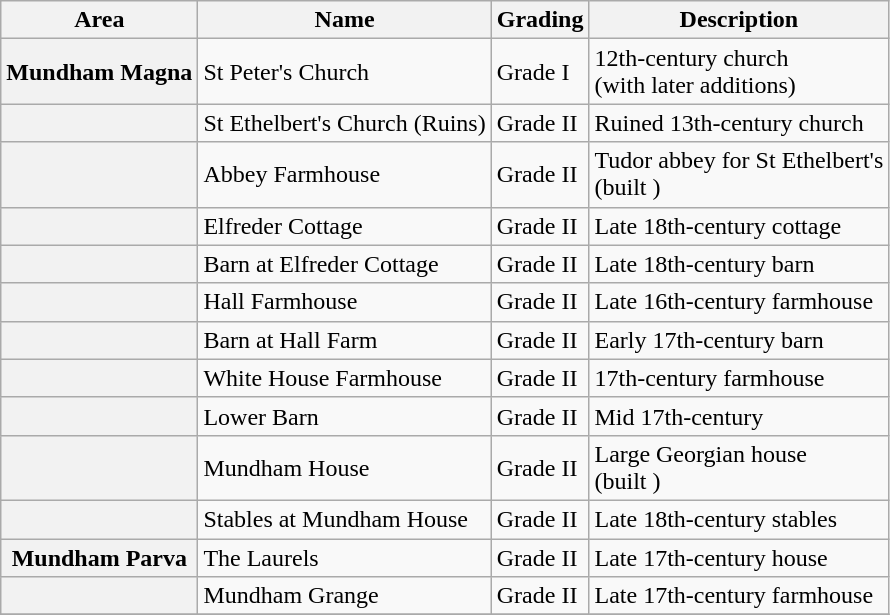<table class="wikitable">
<tr>
<th>Area</th>
<th>Name</th>
<th>Grading</th>
<th>Description</th>
</tr>
<tr>
<th><strong>Mundham Magna</strong></th>
<td>St Peter's Church</td>
<td>Grade I</td>
<td>12th-century church<br>(with later additions)</td>
</tr>
<tr>
<th></th>
<td>St Ethelbert's Church (Ruins)</td>
<td>Grade II</td>
<td>Ruined 13th-century church</td>
</tr>
<tr>
<th></th>
<td>Abbey Farmhouse</td>
<td>Grade II</td>
<td>Tudor abbey for St Ethelbert's<br>(built )</td>
</tr>
<tr>
<th></th>
<td>Elfreder Cottage</td>
<td>Grade II</td>
<td>Late 18th-century cottage</td>
</tr>
<tr>
<th></th>
<td>Barn at Elfreder Cottage</td>
<td>Grade II</td>
<td>Late 18th-century barn</td>
</tr>
<tr>
<th></th>
<td>Hall Farmhouse</td>
<td>Grade II</td>
<td>Late 16th-century farmhouse</td>
</tr>
<tr>
<th></th>
<td>Barn at Hall Farm</td>
<td>Grade II</td>
<td>Early 17th-century barn</td>
</tr>
<tr>
<th></th>
<td>White House Farmhouse</td>
<td>Grade II</td>
<td>17th-century farmhouse</td>
</tr>
<tr>
<th></th>
<td>Lower Barn</td>
<td>Grade II</td>
<td>Mid 17th-century</td>
</tr>
<tr>
<th></th>
<td>Mundham House</td>
<td>Grade II</td>
<td>Large Georgian house<br>(built )</td>
</tr>
<tr>
<th></th>
<td>Stables at Mundham House</td>
<td>Grade II</td>
<td>Late 18th-century stables</td>
</tr>
<tr>
<th><strong>Mundham Parva</strong></th>
<td>The Laurels</td>
<td>Grade II</td>
<td>Late 17th-century house</td>
</tr>
<tr>
<th></th>
<td>Mundham Grange</td>
<td>Grade II</td>
<td>Late 17th-century farmhouse</td>
</tr>
<tr>
</tr>
</table>
